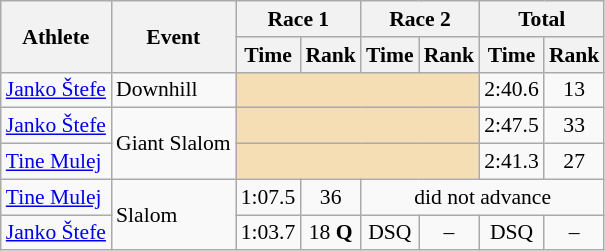<table class="wikitable" style="font-size:90%">
<tr>
<th rowspan="2">Athlete</th>
<th rowspan="2">Event</th>
<th colspan="2">Race 1</th>
<th colspan="2">Race 2</th>
<th colspan="2">Total</th>
</tr>
<tr>
<th>Time</th>
<th>Rank</th>
<th>Time</th>
<th>Rank</th>
<th>Time</th>
<th>Rank</th>
</tr>
<tr>
<td><a href='#'>Janko Štefe</a></td>
<td>Downhill</td>
<td colspan="4" bgcolor="wheat"></td>
<td align="center">2:40.6</td>
<td align="center">13</td>
</tr>
<tr>
<td><a href='#'>Janko Štefe</a></td>
<td rowspan="2">Giant Slalom</td>
<td colspan="4" bgcolor="wheat"></td>
<td align="center">2:47.5</td>
<td align="center">33</td>
</tr>
<tr>
<td><a href='#'>Tine Mulej</a></td>
<td colspan="4" bgcolor="wheat"></td>
<td align="center">2:41.3</td>
<td align="center">27</td>
</tr>
<tr>
<td><a href='#'>Tine Mulej</a></td>
<td rowspan="2">Slalom</td>
<td align="center">1:07.5</td>
<td align="center">36</td>
<td colspan="4" align="center">did not advance</td>
</tr>
<tr>
<td><a href='#'>Janko Štefe</a></td>
<td align="center">1:03.7</td>
<td align="center">18 <strong>Q</strong></td>
<td align="center">DSQ</td>
<td align="center">–</td>
<td align="center">DSQ</td>
<td align="center">–</td>
</tr>
</table>
